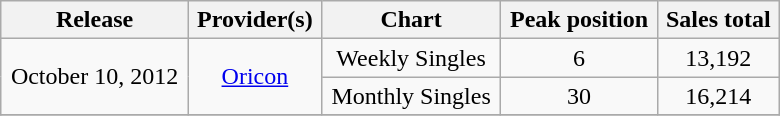<table class="wikitable" width="520px">
<tr>
<th>Release</th>
<th>Provider(s)</th>
<th>Chart</th>
<th>Peak position</th>
<th>Sales total</th>
</tr>
<tr>
<td align="center" rowspan="2">October 10, 2012</td>
<td align="center" rowspan="2"><a href='#'>Oricon</a></td>
<td align="center">Weekly Singles</td>
<td align="center">6</td>
<td align="center">13,192</td>
</tr>
<tr>
<td align="center">Monthly Singles</td>
<td align="center">30</td>
<td align="center">16,214</td>
</tr>
<tr>
</tr>
</table>
